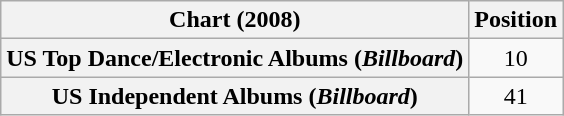<table class="wikitable sortable plainrowheaders" style="text-align:center">
<tr>
<th scope="col">Chart (2008)</th>
<th scope="col">Position</th>
</tr>
<tr>
<th scope="row">US Top Dance/Electronic Albums (<em>Billboard</em>)</th>
<td>10</td>
</tr>
<tr>
<th scope="row">US Independent Albums (<em>Billboard</em>)</th>
<td>41</td>
</tr>
</table>
